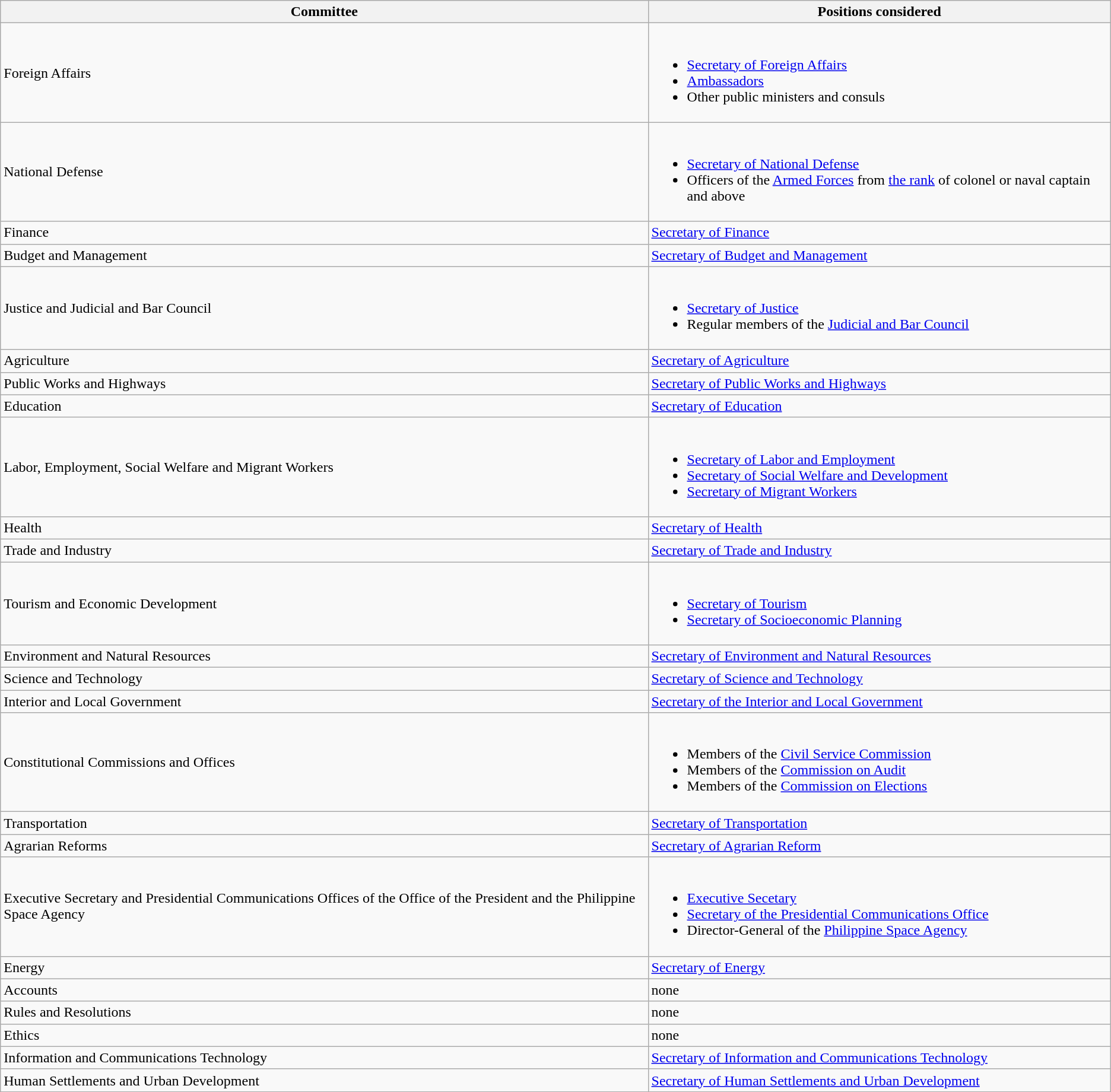<table class="wikitable">
<tr>
<th>Committee</th>
<th>Positions considered</th>
</tr>
<tr>
<td>Foreign Affairs</td>
<td><br><ul><li><a href='#'>Secretary of Foreign Affairs</a></li><li><a href='#'>Ambassadors</a></li><li>Other public ministers and consuls</li></ul></td>
</tr>
<tr>
<td>National Defense</td>
<td><br><ul><li><a href='#'>Secretary of National Defense</a></li><li>Officers of the <a href='#'>Armed Forces</a> from <a href='#'>the rank</a> of colonel or naval captain and above</li></ul></td>
</tr>
<tr>
<td>Finance</td>
<td><a href='#'>Secretary of Finance</a></td>
</tr>
<tr>
<td>Budget and Management</td>
<td><a href='#'>Secretary of Budget and Management</a></td>
</tr>
<tr>
<td>Justice and Judicial and Bar Council</td>
<td><br><ul><li><a href='#'>Secretary of Justice</a></li><li>Regular members of the <a href='#'>Judicial and Bar Council</a></li></ul></td>
</tr>
<tr>
<td>Agriculture</td>
<td><a href='#'>Secretary of Agriculture</a></td>
</tr>
<tr>
<td>Public Works and Highways</td>
<td><a href='#'>Secretary of Public Works and Highways</a></td>
</tr>
<tr>
<td>Education</td>
<td><a href='#'>Secretary of Education</a></td>
</tr>
<tr>
<td>Labor, Employment, Social Welfare and Migrant Workers</td>
<td><br><ul><li><a href='#'>Secretary of Labor and Employment</a></li><li><a href='#'>Secretary of Social Welfare and Development</a></li><li><a href='#'>Secretary of Migrant Workers</a></li></ul></td>
</tr>
<tr>
<td>Health</td>
<td><a href='#'>Secretary of Health</a></td>
</tr>
<tr>
<td>Trade and Industry</td>
<td><a href='#'>Secretary of Trade and Industry</a></td>
</tr>
<tr>
<td>Tourism and Economic Development</td>
<td><br><ul><li><a href='#'>Secretary of Tourism</a></li><li><a href='#'>Secretary of Socioeconomic Planning</a></li></ul></td>
</tr>
<tr>
<td>Environment and Natural Resources</td>
<td><a href='#'>Secretary of Environment and Natural Resources</a></td>
</tr>
<tr>
<td>Science and Technology</td>
<td><a href='#'>Secretary of Science and Technology</a></td>
</tr>
<tr>
<td>Interior and Local Government</td>
<td><a href='#'>Secretary of the Interior and Local Government</a></td>
</tr>
<tr>
<td>Constitutional Commissions and Offices</td>
<td><br><ul><li>Members of the <a href='#'>Civil Service Commission</a></li><li>Members of the <a href='#'>Commission on Audit</a></li><li>Members of the <a href='#'>Commission on Elections</a></li></ul></td>
</tr>
<tr>
<td>Transportation</td>
<td><a href='#'>Secretary of Transportation</a></td>
</tr>
<tr>
<td>Agrarian Reforms</td>
<td><a href='#'>Secretary of Agrarian Reform</a></td>
</tr>
<tr>
<td>Executive Secretary and Presidential Communications Offices of the Office of the President and the Philippine Space Agency</td>
<td><br><ul><li><a href='#'>Executive Secetary</a></li><li><a href='#'>Secretary of the Presidential Communications Office</a></li><li>Director-General of the <a href='#'>Philippine Space Agency</a></li></ul></td>
</tr>
<tr>
<td>Energy</td>
<td><a href='#'>Secretary of Energy</a></td>
</tr>
<tr>
<td>Accounts</td>
<td>none</td>
</tr>
<tr>
<td>Rules and Resolutions</td>
<td>none</td>
</tr>
<tr>
<td>Ethics</td>
<td>none</td>
</tr>
<tr>
<td>Information and Communications Technology</td>
<td><a href='#'>Secretary of Information and Communications Technology</a></td>
</tr>
<tr>
<td>Human Settlements and Urban Development</td>
<td><a href='#'>Secretary of Human Settlements and Urban Development</a></td>
</tr>
</table>
